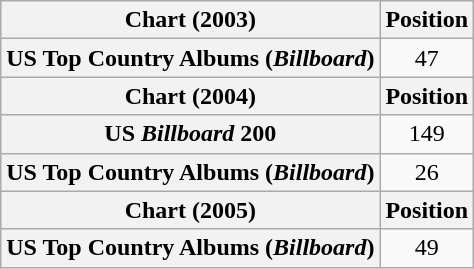<table class="wikitable plainrowheaders" style="text-align:center">
<tr>
<th scope="col">Chart (2003)</th>
<th scope="col">Position</th>
</tr>
<tr>
<th scope="row">US Top Country Albums (<em>Billboard</em>)</th>
<td>47</td>
</tr>
<tr>
<th scope="col">Chart (2004)</th>
<th scope="col">Position</th>
</tr>
<tr>
<th scope="row">US <em>Billboard</em> 200</th>
<td>149</td>
</tr>
<tr>
<th scope="row">US Top Country Albums (<em>Billboard</em>)</th>
<td>26</td>
</tr>
<tr>
<th scope="col">Chart (2005)</th>
<th scope="col">Position</th>
</tr>
<tr>
<th scope="row">US Top Country Albums (<em>Billboard</em>)</th>
<td>49</td>
</tr>
</table>
